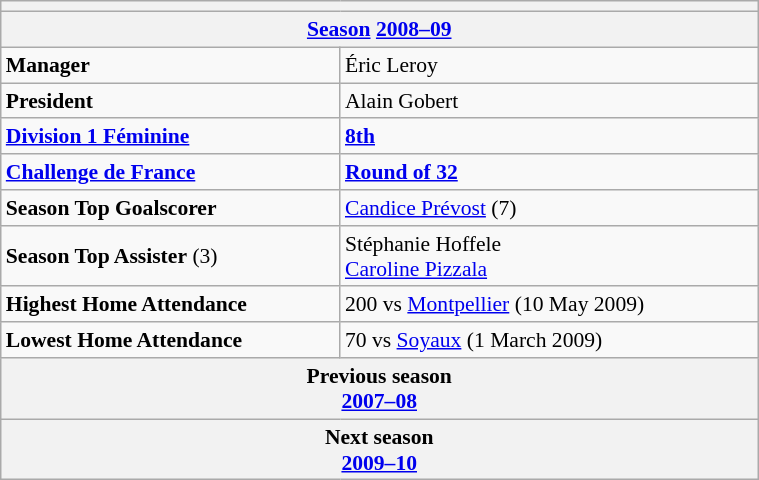<table width=40% class="wikitable" style="float:right; font-size: 90%; text-align: left;">
<tr>
<th colspan=2></th>
</tr>
<tr>
<th colspan=2 align=center><strong><a href='#'>Season</a> <a href='#'>2008–09</a></strong></th>
</tr>
<tr>
<td><strong>Manager</strong></td>
<td> Éric Leroy</td>
</tr>
<tr>
<td><strong>President</strong></td>
<td> Alain Gobert</td>
</tr>
<tr>
<td><strong><a href='#'>Division 1 Féminine</a></strong></td>
<td><strong><a href='#'>8th</a></strong></td>
</tr>
<tr>
<td><strong><a href='#'>Challenge de France</a></strong></td>
<td><strong><a href='#'>Round of 32</a></strong></td>
</tr>
<tr>
<td><strong>Season Top Goalscorer</strong></td>
<td> <a href='#'>Candice Prévost</a> (7)</td>
</tr>
<tr>
<td><strong>Season Top Assister</strong> (3)</td>
<td> Stéphanie Hoffele<br> <a href='#'>Caroline Pizzala</a></td>
</tr>
<tr>
<td><strong>Highest Home Attendance</strong></td>
<td>200 vs <a href='#'>Montpellier</a> (10 May 2009)</td>
</tr>
<tr>
<td><strong>Lowest Home Attendance</strong></td>
<td>70 vs <a href='#'>Soyaux</a> (1 March 2009)</td>
</tr>
<tr>
<th colspan=2> Previous season <br> <a href='#'>2007–08</a></th>
</tr>
<tr>
<th colspan=2> Next season <br> <a href='#'>2009–10</a></th>
</tr>
</table>
